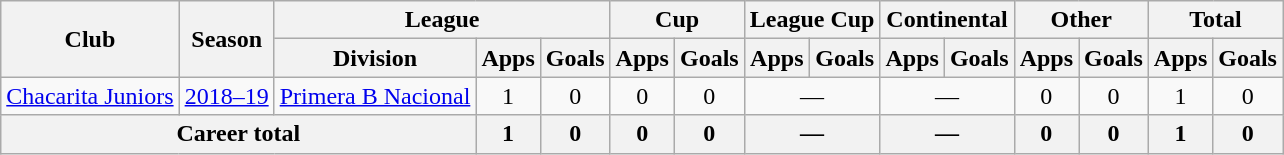<table class="wikitable" style="text-align:center">
<tr>
<th rowspan="2">Club</th>
<th rowspan="2">Season</th>
<th colspan="3">League</th>
<th colspan="2">Cup</th>
<th colspan="2">League Cup</th>
<th colspan="2">Continental</th>
<th colspan="2">Other</th>
<th colspan="2">Total</th>
</tr>
<tr>
<th>Division</th>
<th>Apps</th>
<th>Goals</th>
<th>Apps</th>
<th>Goals</th>
<th>Apps</th>
<th>Goals</th>
<th>Apps</th>
<th>Goals</th>
<th>Apps</th>
<th>Goals</th>
<th>Apps</th>
<th>Goals</th>
</tr>
<tr>
<td rowspan="1"><a href='#'>Chacarita Juniors</a></td>
<td><a href='#'>2018–19</a></td>
<td rowspan="1"><a href='#'>Primera B Nacional</a></td>
<td>1</td>
<td>0</td>
<td>0</td>
<td>0</td>
<td colspan="2">—</td>
<td colspan="2">—</td>
<td>0</td>
<td>0</td>
<td>1</td>
<td>0</td>
</tr>
<tr>
<th colspan="3">Career total</th>
<th>1</th>
<th>0</th>
<th>0</th>
<th>0</th>
<th colspan="2">—</th>
<th colspan="2">—</th>
<th>0</th>
<th>0</th>
<th>1</th>
<th>0</th>
</tr>
</table>
